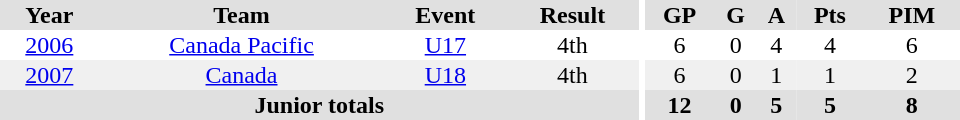<table border="0" cellpadding="1" cellspacing="0" ID="Table3" style="text-align:center; width:40em">
<tr ALIGN="center" bgcolor="#e0e0e0">
<th>Year</th>
<th>Team</th>
<th>Event</th>
<th>Result</th>
<th rowspan="99" bgcolor="#ffffff"></th>
<th>GP</th>
<th>G</th>
<th>A</th>
<th>Pts</th>
<th>PIM</th>
</tr>
<tr>
<td><a href='#'>2006</a></td>
<td><a href='#'>Canada Pacific</a></td>
<td><a href='#'>U17</a></td>
<td>4th</td>
<td>6</td>
<td>0</td>
<td>4</td>
<td>4</td>
<td>6</td>
</tr>
<tr bgcolor="#f0f0f0">
<td><a href='#'>2007</a></td>
<td><a href='#'>Canada</a></td>
<td><a href='#'>U18</a></td>
<td>4th</td>
<td>6</td>
<td>0</td>
<td>1</td>
<td>1</td>
<td>2</td>
</tr>
<tr ALIGN="center" bgcolor="#e0e0e0">
<th colspan=4>Junior totals</th>
<th>12</th>
<th>0</th>
<th>5</th>
<th>5</th>
<th>8</th>
</tr>
</table>
